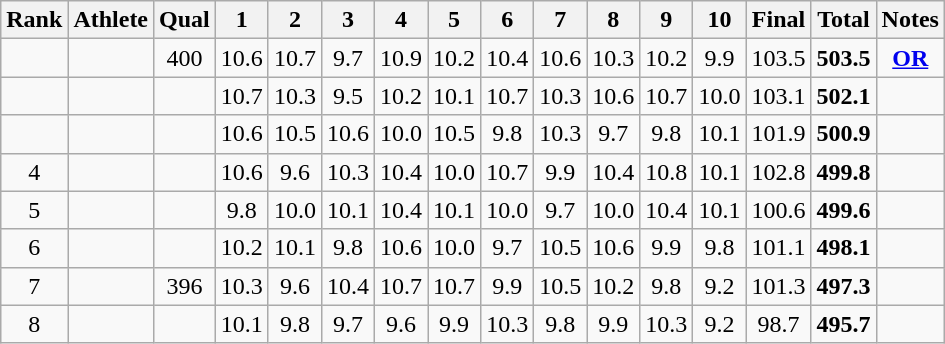<table class="wikitable sortable">
<tr>
<th>Rank</th>
<th>Athlete</th>
<th>Qual</th>
<th class="unsortable" style="width: 28px">1</th>
<th class="unsortable" style="width: 28px">2</th>
<th class="unsortable" style="width: 28px">3</th>
<th class="unsortable" style="width: 28px">4</th>
<th class="unsortable" style="width: 28px">5</th>
<th class="unsortable" style="width: 28px">6</th>
<th class="unsortable" style="width: 28px">7</th>
<th class="unsortable" style="width: 28px">8</th>
<th class="unsortable" style="width: 28px">9</th>
<th class="unsortable" style="width: 28px">10</th>
<th>Final</th>
<th>Total</th>
<th class="unsortable">Notes</th>
</tr>
<tr>
<td align="center"></td>
<td></td>
<td align="center">400</td>
<td align="center">10.6</td>
<td align="center">10.7</td>
<td align="center">9.7</td>
<td align="center">10.9</td>
<td align="center">10.2</td>
<td align="center">10.4</td>
<td align="center">10.6</td>
<td align="center">10.3</td>
<td align="center">10.2</td>
<td align="center">9.9</td>
<td align="center">103.5</td>
<td align="center"><strong>503.5</strong></td>
<td align="center"><strong><a href='#'>OR</a></strong></td>
</tr>
<tr>
<td align="center"></td>
<td></td>
<td align="center"></td>
<td align="center">10.7</td>
<td align="center">10.3</td>
<td align="center">9.5</td>
<td align="center">10.2</td>
<td align="center">10.1</td>
<td align="center">10.7</td>
<td align="center">10.3</td>
<td align="center">10.6</td>
<td align="center">10.7</td>
<td align="center">10.0</td>
<td align="center">103.1</td>
<td align="center"><strong>502.1</strong></td>
<td></td>
</tr>
<tr>
<td align="center"></td>
<td></td>
<td align="center"></td>
<td align="center">10.6</td>
<td align="center">10.5</td>
<td align="center">10.6</td>
<td align="center">10.0</td>
<td align="center">10.5</td>
<td align="center">9.8</td>
<td align="center">10.3</td>
<td align="center">9.7</td>
<td align="center">9.8</td>
<td align="center">10.1</td>
<td align="center">101.9</td>
<td align="center"><strong>500.9</strong></td>
<td></td>
</tr>
<tr>
<td align="center">4</td>
<td></td>
<td align="center"></td>
<td align="center">10.6</td>
<td align="center">9.6</td>
<td align="center">10.3</td>
<td align="center">10.4</td>
<td align="center">10.0</td>
<td align="center">10.7</td>
<td align="center">9.9</td>
<td align="center">10.4</td>
<td align="center">10.8</td>
<td align="center">10.1</td>
<td align="center">102.8</td>
<td align="center"><strong>499.8</strong></td>
<td></td>
</tr>
<tr>
<td align="center">5</td>
<td></td>
<td align="center"></td>
<td align="center">9.8</td>
<td align="center">10.0</td>
<td align="center">10.1</td>
<td align="center">10.4</td>
<td align="center">10.1</td>
<td align="center">10.0</td>
<td align="center">9.7</td>
<td align="center">10.0</td>
<td align="center">10.4</td>
<td align="center">10.1</td>
<td align="center">100.6</td>
<td align="center"><strong>499.6</strong></td>
<td></td>
</tr>
<tr>
<td align="center">6</td>
<td></td>
<td align="center"></td>
<td align="center">10.2</td>
<td align="center">10.1</td>
<td align="center">9.8</td>
<td align="center">10.6</td>
<td align="center">10.0</td>
<td align="center">9.7</td>
<td align="center">10.5</td>
<td align="center">10.6</td>
<td align="center">9.9</td>
<td align="center">9.8</td>
<td align="center">101.1</td>
<td align="center"><strong>498.1</strong></td>
<td></td>
</tr>
<tr>
<td align="center">7</td>
<td></td>
<td align="center">396</td>
<td align="center">10.3</td>
<td align="center">9.6</td>
<td align="center">10.4</td>
<td align="center">10.7</td>
<td align="center">10.7</td>
<td align="center">9.9</td>
<td align="center">10.5</td>
<td align="center">10.2</td>
<td align="center">9.8</td>
<td align="center">9.2</td>
<td align="center">101.3</td>
<td align="center"><strong>497.3</strong></td>
<td></td>
</tr>
<tr>
<td align="center">8</td>
<td></td>
<td align="center"></td>
<td align="center">10.1</td>
<td align="center">9.8</td>
<td align="center">9.7</td>
<td align="center">9.6</td>
<td align="center">9.9</td>
<td align="center">10.3</td>
<td align="center">9.8</td>
<td align="center">9.9</td>
<td align="center">10.3</td>
<td align="center">9.2</td>
<td align="center">98.7</td>
<td align="center"><strong>495.7</strong></td>
<td></td>
</tr>
</table>
